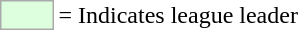<table>
<tr>
<td style="background:#DDFFDD; border:1px solid #aaa; width:2em;"></td>
<td>= Indicates league leader</td>
</tr>
</table>
